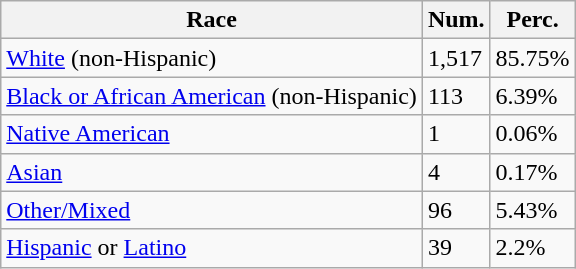<table class="wikitable">
<tr>
<th>Race</th>
<th>Num.</th>
<th>Perc.</th>
</tr>
<tr>
<td><a href='#'>White</a> (non-Hispanic)</td>
<td>1,517</td>
<td>85.75%</td>
</tr>
<tr>
<td><a href='#'>Black or African American</a> (non-Hispanic)</td>
<td>113</td>
<td>6.39%</td>
</tr>
<tr>
<td><a href='#'>Native American</a></td>
<td>1</td>
<td>0.06%</td>
</tr>
<tr>
<td><a href='#'>Asian</a></td>
<td>4</td>
<td>0.17%</td>
</tr>
<tr>
<td><a href='#'>Other/Mixed</a></td>
<td>96</td>
<td>5.43%</td>
</tr>
<tr>
<td><a href='#'>Hispanic</a> or <a href='#'>Latino</a></td>
<td>39</td>
<td>2.2%</td>
</tr>
</table>
